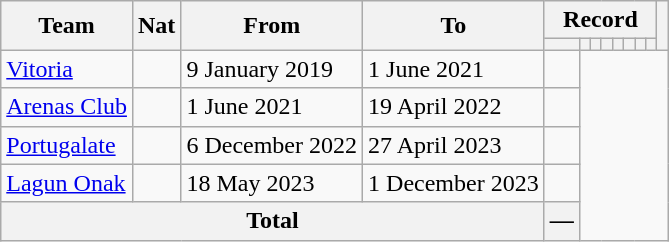<table class="wikitable" style="text-align: center">
<tr>
<th rowspan="2">Team</th>
<th rowspan="2">Nat</th>
<th rowspan="2">From</th>
<th rowspan="2">To</th>
<th colspan="8">Record</th>
<th rowspan=2></th>
</tr>
<tr>
<th></th>
<th></th>
<th></th>
<th></th>
<th></th>
<th></th>
<th></th>
<th></th>
</tr>
<tr>
<td align=left><a href='#'>Vitoria</a></td>
<td></td>
<td align=left>9 January 2019</td>
<td align=left>1 June 2021<br></td>
<td></td>
</tr>
<tr>
<td align=left><a href='#'>Arenas Club</a></td>
<td></td>
<td align=left>1 June 2021</td>
<td align=left>19 April 2022<br></td>
<td></td>
</tr>
<tr>
<td align=left><a href='#'>Portugalate</a></td>
<td></td>
<td align=left>6 December 2022</td>
<td align=left>27 April 2023<br></td>
<td></td>
</tr>
<tr>
<td align=left><a href='#'>Lagun Onak</a></td>
<td></td>
<td align=left>18 May 2023</td>
<td align=left>1 December 2023<br></td>
<td></td>
</tr>
<tr>
<th colspan="4">Total<br></th>
<th>—</th>
</tr>
</table>
